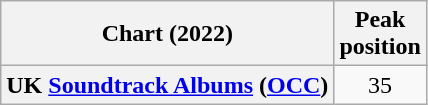<table class="wikitable sortable plainrowheaders" style="text-align:center">
<tr>
<th scope="col">Chart (2022)</th>
<th scope="col">Peak<br>position</th>
</tr>
<tr>
<th scope="row">UK <a href='#'>Soundtrack Albums</a> (<a href='#'>OCC</a>)</th>
<td>35</td>
</tr>
</table>
